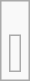<table class="wikitable" style="font-size:90%;" align="center">
<tr>
<td><br><table>
<tr>
<td><div><br>

















</div></td>
</tr>
</table>
</td>
</tr>
</table>
